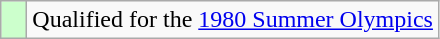<table class="wikitable" style="text-align: left;">
<tr>
<td width=10px bgcolor=#ccffcc></td>
<td>Qualified for the <a href='#'>1980 Summer Olympics</a></td>
</tr>
</table>
